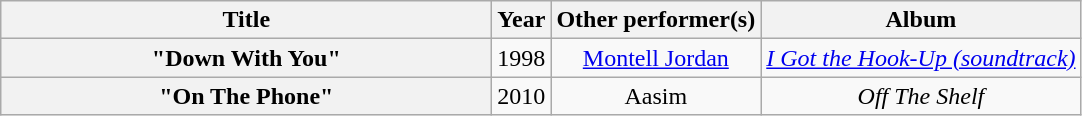<table class="wikitable plainrowheaders" style="text-align:center;">
<tr>
<th scope="col" style="width:20em;">Title</th>
<th scope="col">Year</th>
<th scope="col">Other performer(s)</th>
<th scope="col">Album</th>
</tr>
<tr>
<th scope="row">"Down With You"</th>
<td>1998</td>
<td><a href='#'>Montell Jordan</a></td>
<td><em><a href='#'>I Got the Hook-Up (soundtrack)</a></em></td>
</tr>
<tr>
<th scope="row">"On The Phone"</th>
<td>2010</td>
<td>Aasim</td>
<td><em>Off The Shelf</em></td>
</tr>
</table>
